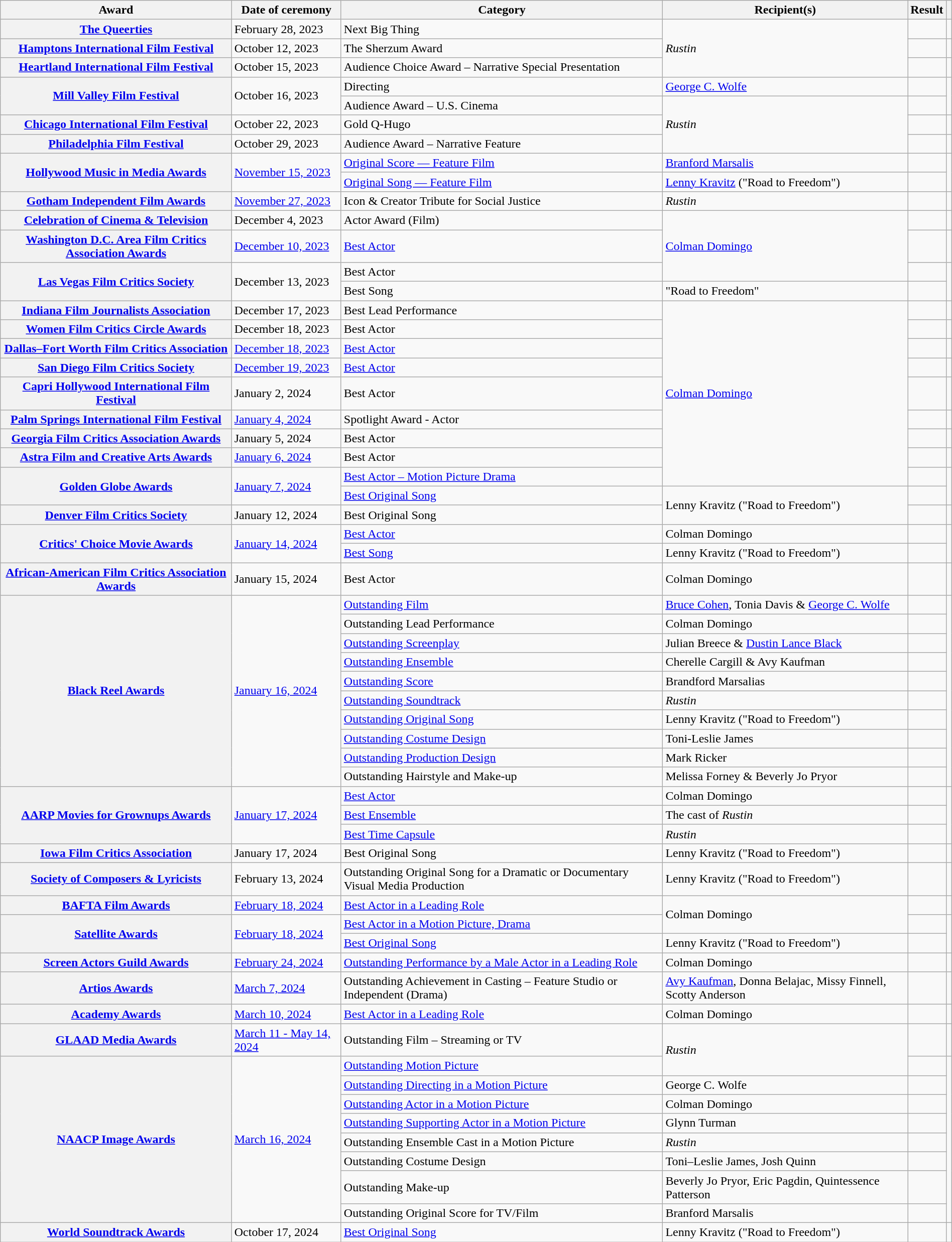<table class="wikitable sortable plainrowheaders" width=100%>
<tr>
<th scope="col">Award</th>
<th scope="col">Date of ceremony</th>
<th scope="col">Category</th>
<th scope="col">Recipient(s)</th>
<th scope="col">Result</th>
<th scope="col" class="unsortable"></th>
</tr>
<tr>
<th scope="row"><a href='#'>The Queerties</a></th>
<td>February 28, 2023</td>
<td>Next Big Thing</td>
<td rowspan="3"><em>Rustin</em></td>
<td></td>
<td align="center"></td>
</tr>
<tr>
<th scope="row"><a href='#'>Hamptons International Film Festival</a></th>
<td>October 12, 2023</td>
<td>The Sherzum Award</td>
<td></td>
<td align="center"></td>
</tr>
<tr>
<th scope="row"><a href='#'>Heartland International Film Festival</a></th>
<td>October 15, 2023</td>
<td>Audience Choice Award – Narrative Special Presentation</td>
<td></td>
<td align="center"></td>
</tr>
<tr>
<th scope="row" rowspan="2"><a href='#'>Mill Valley Film Festival</a></th>
<td rowspan="2">October 16, 2023</td>
<td>Directing</td>
<td><a href='#'>George C. Wolfe</a></td>
<td></td>
<td rowspan="2" align="center"></td>
</tr>
<tr>
<td>Audience Award – U.S. Cinema</td>
<td rowspan="3"><em>Rustin</em></td>
<td></td>
</tr>
<tr>
<th scope="row"><a href='#'>Chicago International Film Festival</a></th>
<td>October 22, 2023</td>
<td>Gold Q-Hugo</td>
<td></td>
<td align="center"></td>
</tr>
<tr>
<th scope="row"><a href='#'>Philadelphia Film Festival</a></th>
<td>October 29, 2023</td>
<td>Audience Award – Narrative Feature</td>
<td></td>
<td align="center"></td>
</tr>
<tr>
<th scope="row" rowspan="2"><a href='#'>Hollywood Music in Media Awards</a></th>
<td rowspan="2"><a href='#'>November 15, 2023</a></td>
<td><a href='#'>Original Score — Feature Film</a></td>
<td><a href='#'>Branford Marsalis</a></td>
<td></td>
<td rowspan="2" align="center"><br></td>
</tr>
<tr>
<td><a href='#'>Original Song — Feature Film</a></td>
<td><a href='#'>Lenny Kravitz</a> ("Road to Freedom")</td>
<td></td>
</tr>
<tr>
<th scope="row"><a href='#'>Gotham Independent Film Awards</a></th>
<td><a href='#'>November 27, 2023</a></td>
<td>Icon & Creator Tribute for Social Justice</td>
<td><em>Rustin</em></td>
<td></td>
<td align="center"></td>
</tr>
<tr>
<th scope="row"><a href='#'>Celebration of Cinema & Television</a></th>
<td>December 4, 2023</td>
<td>Actor Award (Film)</td>
<td rowspan="3"><a href='#'>Colman Domingo</a></td>
<td></td>
<td align="center"></td>
</tr>
<tr>
<th scope="row"><a href='#'>Washington D.C. Area Film Critics Association Awards</a></th>
<td><a href='#'>December 10, 2023</a></td>
<td><a href='#'>Best Actor</a></td>
<td></td>
<td align="center"></td>
</tr>
<tr>
<th rowspan="2" scope="row"><a href='#'>Las Vegas Film Critics Society</a></th>
<td rowspan="2">December 13, 2023</td>
<td>Best Actor</td>
<td></td>
<td rowspan="2" align="center"></td>
</tr>
<tr>
<td>Best Song</td>
<td>"Road to Freedom"</td>
<td></td>
</tr>
<tr>
<th rowspan="1" scope="row"><a href='#'>Indiana Film Journalists Association</a></th>
<td rowspan="1">December 17, 2023</td>
<td>Best Lead Performance</td>
<td rowspan="9"><a href='#'>Colman Domingo</a></td>
<td></td>
<td rowspan="1" align="center"><br></td>
</tr>
<tr>
<th scope="row"><a href='#'>Women Film Critics Circle Awards</a></th>
<td>December 18, 2023</td>
<td>Best Actor</td>
<td></td>
<td align="center"></td>
</tr>
<tr>
<th scope="row"><a href='#'>Dallas–Fort Worth Film Critics Association</a></th>
<td><a href='#'>December 18, 2023</a></td>
<td><a href='#'>Best Actor</a></td>
<td></td>
<td align="center"></td>
</tr>
<tr>
<th scope="row"><a href='#'>San Diego Film Critics Society</a></th>
<td><a href='#'>December 19, 2023</a></td>
<td><a href='#'>Best Actor</a></td>
<td></td>
<td align="center"></td>
</tr>
<tr>
<th scope="row"><a href='#'>Capri Hollywood International Film Festival</a></th>
<td>January 2, 2024</td>
<td>Best Actor</td>
<td></td>
<td align="center"><br></td>
</tr>
<tr>
<th scope="row"><a href='#'>Palm Springs International Film Festival</a></th>
<td><a href='#'>January 4, 2024</a></td>
<td>Spotlight Award - Actor</td>
<td></td>
<td align="center"></td>
</tr>
<tr>
<th scope="row"><a href='#'>Georgia Film Critics Association Awards</a></th>
<td>January 5, 2024</td>
<td>Best Actor</td>
<td></td>
<td align="center"><br></td>
</tr>
<tr>
<th scope="row"><a href='#'>Astra Film and Creative Arts Awards</a></th>
<td><a href='#'>January 6, 2024</a></td>
<td>Best Actor</td>
<td></td>
<td align="center"></td>
</tr>
<tr>
<th scope="row" rowspan="2"><a href='#'>Golden Globe Awards</a></th>
<td rowspan="2"><a href='#'>January 7, 2024</a></td>
<td><a href='#'>Best Actor – Motion Picture Drama</a></td>
<td></td>
<td align="center" rowspan="2"></td>
</tr>
<tr>
<td><a href='#'>Best Original Song</a></td>
<td rowspan="2">Lenny Kravitz ("Road to Freedom")</td>
<td></td>
</tr>
<tr>
<th rowspan="1" scope="row"><a href='#'>Denver Film Critics Society</a></th>
<td rowspan="1">January 12, 2024</td>
<td>Best Original Song</td>
<td></td>
<td rowspan="1" align="center"></td>
</tr>
<tr>
<th rowspan="2" scope="row"><a href='#'>Critics' Choice Movie Awards</a></th>
<td rowspan="2"><a href='#'>January 14, 2024</a></td>
<td><a href='#'>Best Actor</a></td>
<td>Colman Domingo</td>
<td></td>
<td rowspan="2" align="center"></td>
</tr>
<tr>
<td><a href='#'>Best Song</a></td>
<td>Lenny Kravitz ("Road to Freedom")</td>
<td></td>
</tr>
<tr>
<th scope="row"><a href='#'>African-American Film Critics Association Awards</a></th>
<td>January 15, 2024</td>
<td>Best Actor</td>
<td>Colman Domingo</td>
<td></td>
<td align="center"></td>
</tr>
<tr>
<th scope="rowgroup" rowspan="10"><a href='#'>Black Reel Awards</a></th>
<td rowspan="10"><a href='#'>January 16, 2024</a></td>
<td><a href='#'>Outstanding Film</a></td>
<td><a href='#'>Bruce Cohen</a>, Tonia Davis & <a href='#'>George C. Wolfe</a></td>
<td></td>
<td rowspan="10" align="center"></td>
</tr>
<tr>
<td>Outstanding Lead Performance</td>
<td>Colman Domingo</td>
<td></td>
</tr>
<tr>
<td><a href='#'>Outstanding Screenplay</a></td>
<td>Julian Breece & <a href='#'>Dustin Lance Black</a></td>
<td></td>
</tr>
<tr>
<td><a href='#'>Outstanding Ensemble</a></td>
<td>Cherelle Cargill & Avy Kaufman</td>
<td></td>
</tr>
<tr>
<td><a href='#'>Outstanding Score</a></td>
<td>Brandford Marsalias</td>
<td></td>
</tr>
<tr>
<td><a href='#'>Outstanding Soundtrack</a></td>
<td><em>Rustin</em></td>
<td></td>
</tr>
<tr>
<td><a href='#'>Outstanding Original Song</a></td>
<td>Lenny Kravitz ("Road to Freedom")</td>
<td></td>
</tr>
<tr>
<td><a href='#'>Outstanding Costume Design</a></td>
<td>Toni-Leslie James</td>
<td></td>
</tr>
<tr>
<td><a href='#'>Outstanding Production Design</a></td>
<td>Mark Ricker</td>
<td></td>
</tr>
<tr>
<td>Outstanding Hairstyle and Make-up</td>
<td>Melissa Forney & Beverly Jo Pryor</td>
<td></td>
</tr>
<tr>
<th rowspan="3" scope="row"><a href='#'>AARP Movies for Grownups Awards</a></th>
<td rowspan="3"><a href='#'>January 17, 2024</a></td>
<td><a href='#'>Best Actor</a></td>
<td>Colman Domingo</td>
<td></td>
<td rowspan="3" align="center"></td>
</tr>
<tr>
<td><a href='#'>Best Ensemble</a></td>
<td>The cast of <em>Rustin</em></td>
<td></td>
</tr>
<tr>
<td><a href='#'>Best Time Capsule</a></td>
<td><em>Rustin</em></td>
<td></td>
</tr>
<tr>
<th rowspan="1" scope="row"><a href='#'>Iowa Film Critics Association</a></th>
<td rowspan="1">January 17, 2024</td>
<td>Best Original Song</td>
<td>Lenny Kravitz ("Road to Freedom")</td>
<td></td>
<td rowspan="1" align="center"></td>
</tr>
<tr>
<th scope="row"><a href='#'>Society of Composers & Lyricists</a></th>
<td>February 13, 2024</td>
<td>Outstanding Original Song for a Dramatic or Documentary Visual Media Production</td>
<td>Lenny Kravitz ("Road to Freedom")</td>
<td></td>
<td align="center"></td>
</tr>
<tr>
<th scope="row"><a href='#'>BAFTA Film Awards</a></th>
<td><a href='#'>February 18, 2024</a></td>
<td><a href='#'>Best Actor in a Leading Role</a></td>
<td rowspan="2">Colman Domingo</td>
<td></td>
<td align="center"></td>
</tr>
<tr>
<th rowspan="2" scope="row"><a href='#'>Satellite Awards</a></th>
<td rowspan="2"><a href='#'>February 18, 2024</a></td>
<td><a href='#'>Best Actor in a Motion Picture, Drama</a></td>
<td></td>
<td rowspan="2" align="center"></td>
</tr>
<tr>
<td><a href='#'>Best Original Song</a></td>
<td>Lenny Kravitz ("Road to Freedom")</td>
<td></td>
</tr>
<tr>
<th scope="row"><a href='#'>Screen Actors Guild Awards</a></th>
<td><a href='#'>February 24, 2024</a></td>
<td><a href='#'>Outstanding Performance by a Male Actor in a Leading Role</a></td>
<td>Colman Domingo</td>
<td></td>
<td align="center"></td>
</tr>
<tr>
<th scope="row"><a href='#'>Artios Awards</a></th>
<td><a href='#'>March 7, 2024</a></td>
<td>Outstanding Achievement in Casting – Feature Studio or Independent (Drama)</td>
<td><a href='#'>Avy Kaufman</a>, Donna Belajac, Missy Finnell, Scotty Anderson</td>
<td></td>
<td align="center"></td>
</tr>
<tr>
<th scope="row"><a href='#'>Academy Awards</a></th>
<td><a href='#'>March 10, 2024</a></td>
<td><a href='#'>Best Actor in a Leading Role</a></td>
<td>Colman Domingo</td>
<td></td>
<td align="center"></td>
</tr>
<tr>
<th scope="row"><a href='#'>GLAAD Media Awards</a></th>
<td><a href='#'>March 11 - May 14, 2024</a></td>
<td>Outstanding Film – Streaming or TV</td>
<td rowspan="2"><em>Rustin</em></td>
<td></td>
<td align="center"><br></td>
</tr>
<tr>
<th rowspan="8" scope="row"><a href='#'>NAACP Image Awards</a></th>
<td rowspan="8"><a href='#'>March 16, 2024</a></td>
<td><a href='#'>Outstanding Motion Picture</a></td>
<td></td>
<td rowspan="8" align="center"></td>
</tr>
<tr>
<td><a href='#'>Outstanding Directing in a Motion Picture</a></td>
<td>George C. Wolfe</td>
<td></td>
</tr>
<tr>
<td><a href='#'>Outstanding Actor in a Motion Picture</a></td>
<td>Colman Domingo</td>
<td></td>
</tr>
<tr>
<td><a href='#'>Outstanding Supporting Actor in a Motion Picture</a></td>
<td>Glynn Turman</td>
<td></td>
</tr>
<tr>
<td>Outstanding Ensemble Cast in a Motion Picture</td>
<td><em>Rustin</em></td>
<td></td>
</tr>
<tr>
<td>Outstanding Costume Design</td>
<td>Toni–Leslie James, Josh Quinn</td>
<td></td>
</tr>
<tr>
<td>Outstanding Make-up</td>
<td>Beverly Jo Pryor, Eric Pagdin, Quintessence Patterson</td>
<td></td>
</tr>
<tr>
<td>Outstanding Original Score for TV/Film</td>
<td>Branford Marsalis</td>
<td></td>
</tr>
<tr>
<th scope="row"><a href='#'>World Soundtrack Awards</a></th>
<td>October 17, 2024</td>
<td><a href='#'>Best Original Song</a></td>
<td>Lenny Kravitz ("Road to Freedom")</td>
<td></td>
<td align="center"></td>
</tr>
</table>
